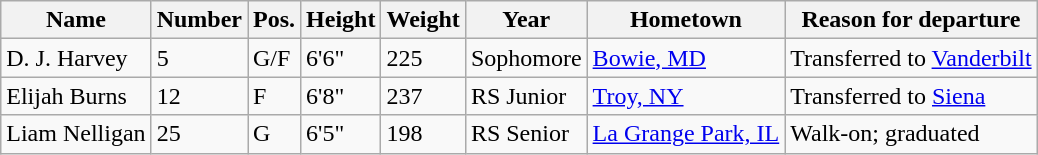<table class="wikitable sortable" border="1">
<tr>
<th>Name</th>
<th>Number</th>
<th>Pos.</th>
<th>Height</th>
<th>Weight</th>
<th>Year</th>
<th>Hometown</th>
<th class="unsortable">Reason for departure</th>
</tr>
<tr>
<td>D. J.  Harvey</td>
<td>5</td>
<td>G/F</td>
<td>6'6"</td>
<td>225</td>
<td>Sophomore</td>
<td><a href='#'>Bowie, MD</a></td>
<td>Transferred to <a href='#'>Vanderbilt</a></td>
</tr>
<tr>
<td>Elijah Burns</td>
<td>12</td>
<td>F</td>
<td>6'8"</td>
<td>237</td>
<td>RS Junior</td>
<td><a href='#'>Troy, NY</a></td>
<td>Transferred to <a href='#'>Siena</a></td>
</tr>
<tr>
<td>Liam Nelligan</td>
<td>25</td>
<td>G</td>
<td>6'5"</td>
<td>198</td>
<td>RS Senior</td>
<td><a href='#'>La Grange Park, IL</a></td>
<td>Walk-on; graduated</td>
</tr>
</table>
